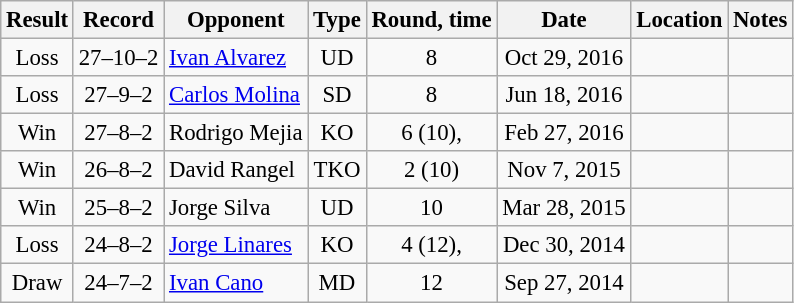<table class="wikitable" style="text-align:center; font-size:95%">
<tr>
<th>Result</th>
<th>Record</th>
<th>Opponent</th>
<th>Type</th>
<th>Round, time</th>
<th>Date</th>
<th>Location</th>
<th>Notes</th>
</tr>
<tr>
<td>Loss</td>
<td>27–10–2</td>
<td style="text-align:left;"> <a href='#'>Ivan Alvarez</a></td>
<td>UD</td>
<td>8</td>
<td>Oct 29, 2016</td>
<td style="text-align:left;"> </td>
<td></td>
</tr>
<tr>
<td>Loss</td>
<td>27–9–2</td>
<td style="text-align:left;"> <a href='#'>Carlos Molina</a></td>
<td>SD</td>
<td>8</td>
<td>Jun 18, 2016</td>
<td style="text-align:left;"> </td>
<td></td>
</tr>
<tr>
<td>Win</td>
<td>27–8–2</td>
<td style="text-align:left;"> Rodrigo Mejia</td>
<td>KO</td>
<td>6 (10), </td>
<td>Feb 27, 2016</td>
<td style="text-align:left;"> </td>
<td></td>
</tr>
<tr>
<td>Win</td>
<td>26–8–2</td>
<td style="text-align:left;"> David Rangel</td>
<td>TKO</td>
<td>2 (10)</td>
<td>Nov 7, 2015</td>
<td style="text-align:left;"> </td>
<td></td>
</tr>
<tr>
<td>Win</td>
<td>25–8–2</td>
<td style="text-align:left;"> Jorge Silva</td>
<td>UD</td>
<td>10</td>
<td>Mar 28, 2015</td>
<td style="text-align:left;"> </td>
<td></td>
</tr>
<tr>
<td>Loss</td>
<td>24–8–2</td>
<td style="text-align:left;"> <a href='#'>Jorge Linares</a></td>
<td>KO</td>
<td>4 (12), </td>
<td>Dec 30, 2014</td>
<td style="text-align:left;"> </td>
<td style="text-align:left;"></td>
</tr>
<tr>
<td>Draw</td>
<td>24–7–2</td>
<td style="text-align:left;"> <a href='#'>Ivan Cano</a></td>
<td>MD</td>
<td>12</td>
<td>Sep 27, 2014</td>
<td style="text-align:left;"> </td>
<td style="text-align:left;"></td>
</tr>
</table>
